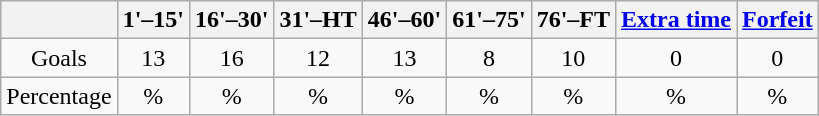<table class="wikitable" style="text-align:center">
<tr>
<th></th>
<th>1'–15'</th>
<th>16'–30'</th>
<th>31'–HT</th>
<th>46'–60'</th>
<th>61'–75'</th>
<th>76'–FT</th>
<th><a href='#'>Extra time</a></th>
<th><a href='#'>Forfeit</a></th>
</tr>
<tr>
<td>Goals</td>
<td>13</td>
<td>16</td>
<td>12</td>
<td>13</td>
<td>8</td>
<td>10</td>
<td>0</td>
<td>0</td>
</tr>
<tr>
<td>Percentage</td>
<td>%</td>
<td>%</td>
<td>%</td>
<td>%</td>
<td>%</td>
<td>%</td>
<td>%</td>
<td>%</td>
</tr>
</table>
